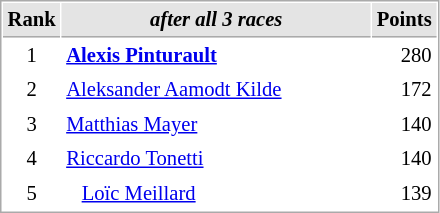<table cellspacing="1" cellpadding="3" style="border:1px solid #aaa; font-size:86%;">
<tr style="background:#e4e4e4;">
<th style="border-bottom:1px solid #aaa; width:10px;">Rank</th>
<th style="border-bottom:1px solid #aaa; width:200px; white-space:nowrap;"><em>after all 3 races</em></th>
<th style="border-bottom:1px solid #aaa; width:20px;">Points</th>
</tr>
<tr>
<td style="text-align:center;">1</td>
<td><strong> <a href='#'>Alexis Pinturault</a></strong></td>
<td align="right">280</td>
</tr>
<tr>
<td style="text-align:center;">2</td>
<td> <a href='#'>Aleksander Aamodt Kilde</a></td>
<td align="right">172</td>
</tr>
<tr>
<td style="text-align:center;">3</td>
<td> <a href='#'>Matthias Mayer</a></td>
<td align="right">140</td>
</tr>
<tr>
<td style="text-align:center;">4</td>
<td> <a href='#'>Riccardo Tonetti</a></td>
<td align="right">140</td>
</tr>
<tr>
<td style="text-align:center;">5</td>
<td>   <a href='#'>Loïc Meillard</a></td>
<td align="right">139</td>
</tr>
</table>
